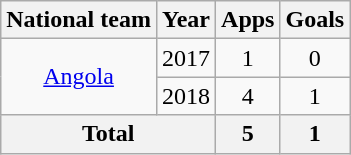<table class="wikitable" style="text-align:center">
<tr>
<th>National team</th>
<th>Year</th>
<th>Apps</th>
<th>Goals</th>
</tr>
<tr>
<td rowspan="2"><a href='#'>Angola</a></td>
<td>2017</td>
<td>1</td>
<td>0</td>
</tr>
<tr>
<td>2018</td>
<td>4</td>
<td>1</td>
</tr>
<tr>
<th colspan=2>Total</th>
<th>5</th>
<th>1</th>
</tr>
</table>
